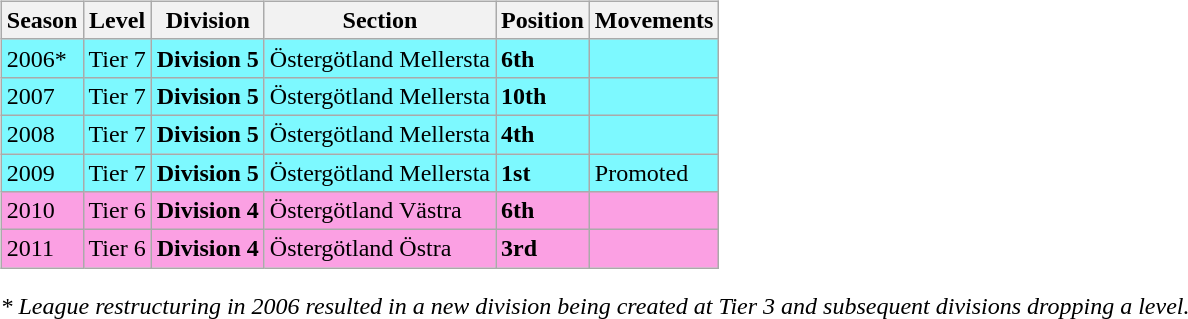<table>
<tr>
<td valign="top" width=0%><br><table class="wikitable">
<tr style="background:#f0f6fa;">
<th><strong>Season</strong></th>
<th><strong>Level</strong></th>
<th><strong>Division</strong></th>
<th><strong>Section</strong></th>
<th><strong>Position</strong></th>
<th><strong>Movements</strong></th>
</tr>
<tr>
<td style="background:#7DF9FF;">2006*</td>
<td style="background:#7DF9FF;">Tier 7</td>
<td style="background:#7DF9FF;"><strong>Division 5</strong></td>
<td style="background:#7DF9FF;">Östergötland Mellersta</td>
<td style="background:#7DF9FF;"><strong>6th</strong></td>
<td style="background:#7DF9FF;"></td>
</tr>
<tr>
<td style="background:#7DF9FF;">2007</td>
<td style="background:#7DF9FF;">Tier 7</td>
<td style="background:#7DF9FF;"><strong>Division 5</strong></td>
<td style="background:#7DF9FF;">Östergötland Mellersta</td>
<td style="background:#7DF9FF;"><strong>10th</strong></td>
<td style="background:#7DF9FF;"></td>
</tr>
<tr>
<td style="background:#7DF9FF;">2008</td>
<td style="background:#7DF9FF;">Tier 7</td>
<td style="background:#7DF9FF;"><strong>Division 5</strong></td>
<td style="background:#7DF9FF;">Östergötland Mellersta</td>
<td style="background:#7DF9FF;"><strong>4th</strong></td>
<td style="background:#7DF9FF;"></td>
</tr>
<tr>
<td style="background:#7DF9FF;">2009</td>
<td style="background:#7DF9FF;">Tier 7</td>
<td style="background:#7DF9FF;"><strong>Division 5</strong></td>
<td style="background:#7DF9FF;">Östergötland Mellersta</td>
<td style="background:#7DF9FF;"><strong>1st</strong></td>
<td style="background:#7DF9FF;">Promoted</td>
</tr>
<tr>
<td style="background:#FBA0E3;">2010</td>
<td style="background:#FBA0E3;">Tier 6</td>
<td style="background:#FBA0E3;"><strong>Division 4</strong></td>
<td style="background:#FBA0E3;">Östergötland Västra</td>
<td style="background:#FBA0E3;"><strong>6th</strong></td>
<td style="background:#FBA0E3;"></td>
</tr>
<tr>
<td style="background:#FBA0E3;">2011</td>
<td style="background:#FBA0E3;">Tier 6</td>
<td style="background:#FBA0E3;"><strong>Division 4</strong></td>
<td style="background:#FBA0E3;">Östergötland Östra</td>
<td style="background:#FBA0E3;"><strong>3rd</strong></td>
<td style="background:#FBA0E3;"></td>
</tr>
</table>
<em>* League restructuring in 2006 resulted in a new division being created at Tier 3 and subsequent divisions dropping a level.</em>


</td>
</tr>
</table>
